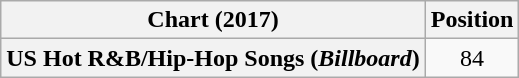<table class="wikitable plainrowheaders" style="text-align:center">
<tr>
<th scope="col">Chart (2017)</th>
<th scope="col">Position</th>
</tr>
<tr>
<th scope="row">US Hot R&B/Hip-Hop Songs (<em>Billboard</em>)</th>
<td>84</td>
</tr>
</table>
